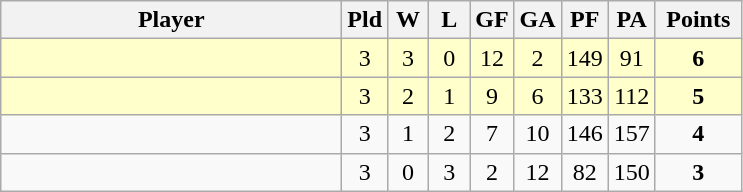<table class=wikitable style="text-align:center">
<tr>
<th width=220>Player</th>
<th width=20>Pld</th>
<th width=20>W</th>
<th width=20>L</th>
<th width=20>GF</th>
<th width=20>GA</th>
<th width=20>PF</th>
<th width=20>PA</th>
<th width=50>Points</th>
</tr>
<tr bgcolor=#ffffcc>
<td align=left></td>
<td>3</td>
<td>3</td>
<td>0</td>
<td>12</td>
<td>2</td>
<td>149</td>
<td>91</td>
<td><strong>6</strong></td>
</tr>
<tr bgcolor=#ffffcc>
<td align=left></td>
<td>3</td>
<td>2</td>
<td>1</td>
<td>9</td>
<td>6</td>
<td>133</td>
<td>112</td>
<td><strong>5</strong></td>
</tr>
<tr>
<td align=left></td>
<td>3</td>
<td>1</td>
<td>2</td>
<td>7</td>
<td>10</td>
<td>146</td>
<td>157</td>
<td><strong>4</strong></td>
</tr>
<tr>
<td align=left></td>
<td>3</td>
<td>0</td>
<td>3</td>
<td>2</td>
<td>12</td>
<td>82</td>
<td>150</td>
<td><strong>3</strong></td>
</tr>
</table>
